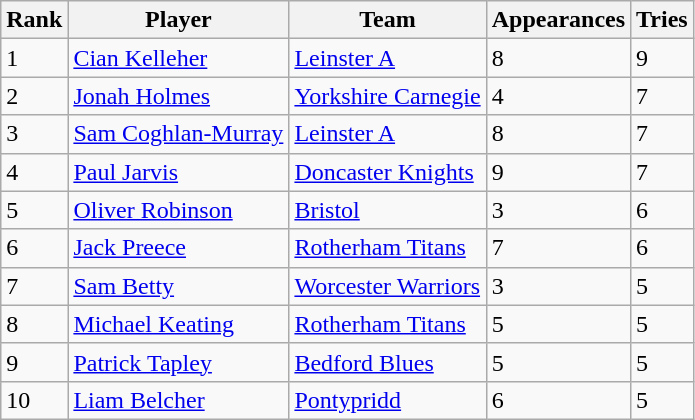<table class="wikitable">
<tr>
<th>Rank</th>
<th>Player</th>
<th>Team</th>
<th>Appearances</th>
<th>Tries</th>
</tr>
<tr>
<td>1</td>
<td> <a href='#'>Cian Kelleher</a></td>
<td><a href='#'>Leinster A</a></td>
<td>8</td>
<td>9</td>
</tr>
<tr>
<td>2</td>
<td> <a href='#'>Jonah Holmes</a></td>
<td><a href='#'>Yorkshire Carnegie</a></td>
<td>4</td>
<td>7</td>
</tr>
<tr>
<td>3</td>
<td> <a href='#'>Sam Coghlan-Murray</a></td>
<td><a href='#'>Leinster A</a></td>
<td>8</td>
<td>7</td>
</tr>
<tr>
<td>4</td>
<td> <a href='#'>Paul Jarvis</a></td>
<td><a href='#'>Doncaster Knights</a></td>
<td>9</td>
<td>7</td>
</tr>
<tr>
<td>5</td>
<td> <a href='#'>Oliver Robinson</a></td>
<td><a href='#'>Bristol</a></td>
<td>3</td>
<td>6</td>
</tr>
<tr>
<td>6</td>
<td> <a href='#'>Jack Preece</a></td>
<td><a href='#'>Rotherham Titans</a></td>
<td>7</td>
<td>6</td>
</tr>
<tr>
<td>7</td>
<td> <a href='#'>Sam Betty</a></td>
<td><a href='#'>Worcester Warriors</a></td>
<td>3</td>
<td>5</td>
</tr>
<tr>
<td>8</td>
<td> <a href='#'>Michael Keating</a></td>
<td><a href='#'>Rotherham Titans</a></td>
<td>5</td>
<td>5</td>
</tr>
<tr>
<td>9</td>
<td> <a href='#'>Patrick Tapley</a></td>
<td><a href='#'>Bedford Blues</a></td>
<td>5</td>
<td>5</td>
</tr>
<tr>
<td>10</td>
<td> <a href='#'>Liam Belcher</a></td>
<td><a href='#'>Pontypridd</a></td>
<td>6</td>
<td>5</td>
</tr>
</table>
